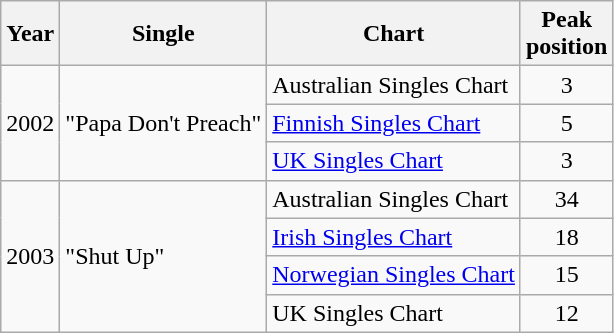<table class="wikitable sortable">
<tr>
<th align="left">Year</th>
<th align="left">Single</th>
<th align="left">Chart</th>
<th align="left">Peak<br> position</th>
</tr>
<tr>
<td rowspan="3">2002</td>
<td rowspan="3">"Papa Don't Preach"</td>
<td>Australian Singles Chart</td>
<td align="center">3</td>
</tr>
<tr>
<td><a href='#'>Finnish Singles Chart</a></td>
<td align="center">5</td>
</tr>
<tr>
<td><a href='#'>UK Singles Chart</a></td>
<td align="center">3</td>
</tr>
<tr>
<td rowspan="4">2003</td>
<td rowspan="4">"Shut Up"</td>
<td>Australian Singles Chart</td>
<td align="center">34</td>
</tr>
<tr>
<td><a href='#'>Irish Singles Chart</a></td>
<td align="center">18</td>
</tr>
<tr>
<td><a href='#'>Norwegian Singles Chart</a></td>
<td align="center">15</td>
</tr>
<tr>
<td>UK Singles Chart</td>
<td align="center">12</td>
</tr>
</table>
